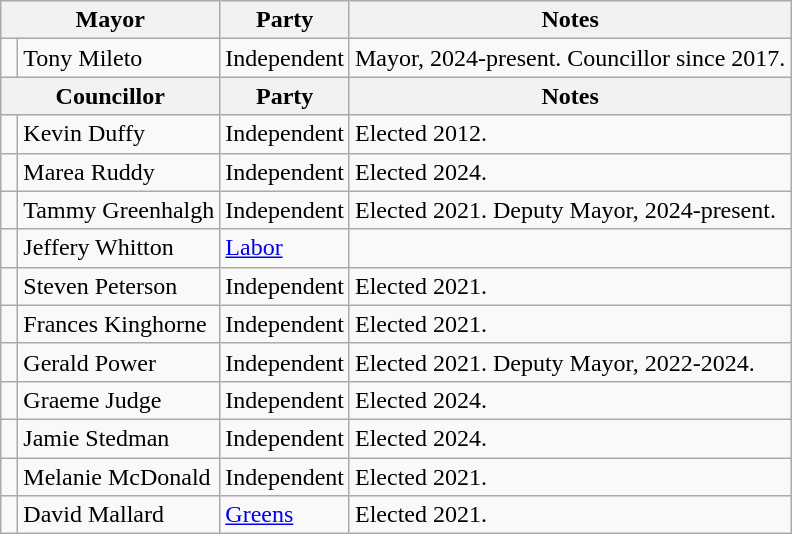<table class="wikitable">
<tr>
<th colspan="2">Mayor</th>
<th>Party</th>
<th>Notes</th>
</tr>
<tr>
<td> </td>
<td>Tony Mileto</td>
<td>Independent</td>
<td>Mayor, 2024-present. Councillor since 2017.</td>
</tr>
<tr>
<th colspan="2">Councillor</th>
<th>Party</th>
<th>Notes</th>
</tr>
<tr>
<td> </td>
<td>Kevin Duffy</td>
<td>Independent</td>
<td>Elected 2012.</td>
</tr>
<tr>
<td> </td>
<td>Marea Ruddy</td>
<td>Independent</td>
<td>Elected 2024.</td>
</tr>
<tr>
<td> </td>
<td>Tammy Greenhalgh</td>
<td>Independent</td>
<td>Elected 2021. Deputy Mayor, 2024-present.</td>
</tr>
<tr>
<td> </td>
<td>Jeffery Whitton</td>
<td><a href='#'>Labor</a></td>
<td></td>
</tr>
<tr>
<td> </td>
<td>Steven Peterson</td>
<td>Independent</td>
<td>Elected 2021.</td>
</tr>
<tr>
<td> </td>
<td>Frances Kinghorne</td>
<td>Independent</td>
<td>Elected 2021.</td>
</tr>
<tr>
<td> </td>
<td>Gerald Power</td>
<td>Independent</td>
<td>Elected 2021. Deputy Mayor, 2022-2024.</td>
</tr>
<tr>
<td> </td>
<td>Graeme Judge</td>
<td>Independent</td>
<td>Elected 2024.</td>
</tr>
<tr>
<td> </td>
<td>Jamie Stedman</td>
<td>Independent</td>
<td>Elected 2024.</td>
</tr>
<tr>
<td> </td>
<td>Melanie McDonald</td>
<td>Independent</td>
<td>Elected 2021.</td>
</tr>
<tr>
<td> </td>
<td>David Mallard</td>
<td><a href='#'>Greens</a></td>
<td>Elected 2021.</td>
</tr>
</table>
